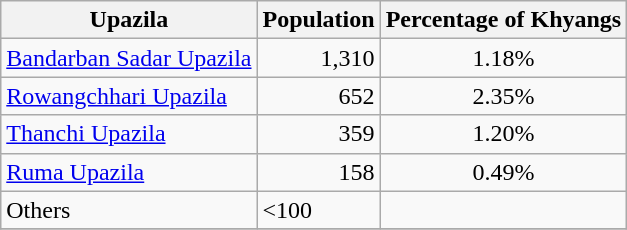<table class="wikitable sortable">
<tr>
<th>Upazila</th>
<th>Population</th>
<th>Percentage of Khyangs</th>
</tr>
<tr>
<td><a href='#'>Bandarban Sadar Upazila</a></td>
<td align=right>1,310</td>
<td align=center>1.18%</td>
</tr>
<tr>
<td><a href='#'>Rowangchhari Upazila</a></td>
<td align=right>652</td>
<td align=center>2.35%</td>
</tr>
<tr>
<td><a href='#'>Thanchi Upazila</a></td>
<td align=right>359</td>
<td align=center>1.20%</td>
</tr>
<tr>
<td><a href='#'>Ruma Upazila</a></td>
<td align=right>158</td>
<td align=center>0.49%</td>
</tr>
<tr>
<td>Others</td>
<td><100</td>
<td></td>
</tr>
<tr>
</tr>
</table>
